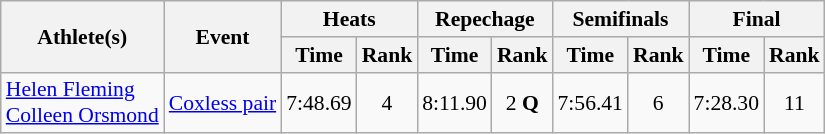<table class="wikitable" style="font-size:90%">
<tr>
<th rowspan="2">Athlete(s)</th>
<th rowspan="2">Event</th>
<th colspan="2">Heats</th>
<th colspan="2">Repechage</th>
<th colspan="2">Semifinals</th>
<th colspan="2">Final</th>
</tr>
<tr>
<th>Time</th>
<th>Rank</th>
<th>Time</th>
<th>Rank</th>
<th>Time</th>
<th>Rank</th>
<th>Time</th>
<th>Rank</th>
</tr>
<tr>
<td><a href='#'>Helen Fleming</a><br><a href='#'>Colleen Orsmond</a></td>
<td><a href='#'>Coxless pair</a></td>
<td align=center>7:48.69</td>
<td align=center>4</td>
<td align=center>8:11.90</td>
<td align=center>2 <strong>Q</strong></td>
<td align=center>7:56.41</td>
<td align=center>6</td>
<td align=center>7:28.30</td>
<td align=center>11</td>
</tr>
</table>
